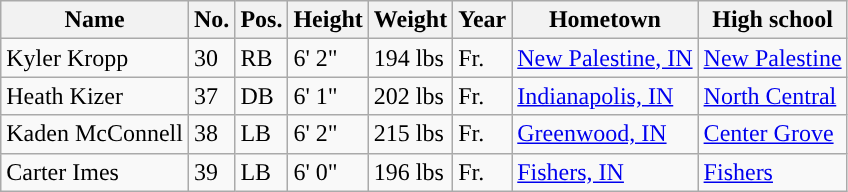<table class="wikitable sortable" style="text-align:left">
<tr>
<th>Name</th>
<th>No.</th>
<th>Pos.</th>
<th>Height</th>
<th>Weight</th>
<th>Year</th>
<th>Hometown</th>
<th>High school</th>
</tr>
<tr>
<td>Kyler Kropp</td>
<td>30</td>
<td>RB</td>
<td>6' 2"</td>
<td>194 lbs</td>
<td>Fr.</td>
<td><a href='#'>New Palestine, IN</a></td>
<td><a href='#'>New Palestine</a></td>
</tr>
<tr>
<td>Heath Kizer</td>
<td>37</td>
<td>DB</td>
<td>6' 1"</td>
<td>202 lbs</td>
<td>Fr.</td>
<td><a href='#'>Indianapolis, IN</a></td>
<td><a href='#'>North Central</a></td>
</tr>
<tr>
<td>Kaden McConnell</td>
<td>38</td>
<td>LB</td>
<td>6' 2"</td>
<td>215 lbs</td>
<td>Fr.</td>
<td><a href='#'>Greenwood, IN</a></td>
<td><a href='#'>Center Grove</a></td>
</tr>
<tr>
<td>Carter Imes</td>
<td>39</td>
<td>LB</td>
<td>6' 0"</td>
<td>196 lbs</td>
<td>Fr.</td>
<td><a href='#'>Fishers, IN</a></td>
<td><a href='#'>Fishers</a></td>
</tr>
</table>
